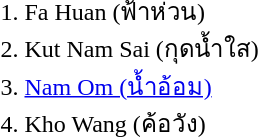<table>
<tr --valign=top>
<td><br><ol><li>Fa Huan (ฟ้าห่วน)</li><li>Kut Nam Sai (กุดน้ำใส)</li><li><a href='#'>Nam Om (น้ำอ้อม)</a></li><li>Kho Wang (ค้อวัง)</li></ol></td>
</tr>
</table>
